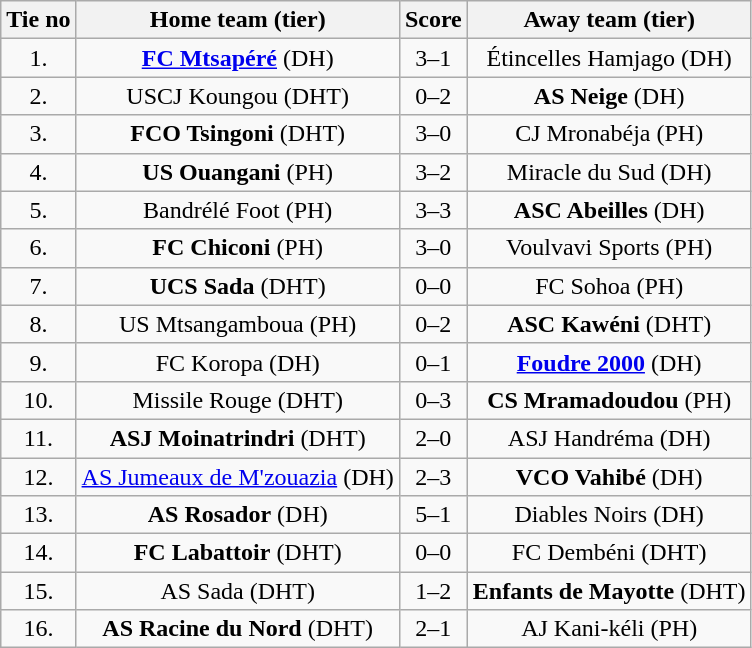<table class="wikitable" style="text-align: center">
<tr>
<th>Tie no</th>
<th>Home team (tier)</th>
<th>Score</th>
<th>Away team (tier)</th>
</tr>
<tr>
<td>1.</td>
<td> <strong><a href='#'>FC Mtsapéré</a></strong> (DH)</td>
<td>3–1</td>
<td>Étincelles Hamjago (DH) </td>
</tr>
<tr>
<td>2.</td>
<td> USCJ Koungou (DHT)</td>
<td>0–2</td>
<td><strong>AS Neige</strong> (DH) </td>
</tr>
<tr>
<td>3.</td>
<td> <strong>FCO Tsingoni</strong> (DHT)</td>
<td>3–0</td>
<td>CJ Mronabéja (PH) </td>
</tr>
<tr>
<td>4.</td>
<td> <strong>US Ouangani</strong> (PH)</td>
<td>3–2</td>
<td>Miracle du Sud (DH) </td>
</tr>
<tr>
<td>5.</td>
<td> Bandrélé Foot (PH)</td>
<td>3–3 </td>
<td><strong>ASC Abeilles</strong> (DH) </td>
</tr>
<tr>
<td>6.</td>
<td> <strong>FC Chiconi</strong> (PH)</td>
<td>3–0</td>
<td>Voulvavi Sports (PH) </td>
</tr>
<tr>
<td>7.</td>
<td> <strong>UCS Sada</strong> (DHT)</td>
<td>0–0 </td>
<td>FC Sohoa (PH) </td>
</tr>
<tr>
<td>8.</td>
<td> US Mtsangamboua (PH)</td>
<td>0–2</td>
<td><strong>ASC Kawéni</strong> (DHT) </td>
</tr>
<tr>
<td>9.</td>
<td> FC Koropa (DH)</td>
<td>0–1</td>
<td><strong><a href='#'>Foudre 2000</a></strong> (DH) </td>
</tr>
<tr>
<td>10.</td>
<td> Missile Rouge (DHT)</td>
<td>0–3 </td>
<td><strong>CS Mramadoudou</strong> (PH) </td>
</tr>
<tr>
<td>11.</td>
<td> <strong>ASJ Moinatrindri</strong> (DHT)</td>
<td>2–0</td>
<td>ASJ Handréma (DH) </td>
</tr>
<tr>
<td>12.</td>
<td> <a href='#'>AS Jumeaux de M'zouazia</a> (DH)</td>
<td>2–3</td>
<td><strong>VCO Vahibé</strong> (DH) </td>
</tr>
<tr>
<td>13.</td>
<td> <strong>AS Rosador</strong> (DH)</td>
<td>5–1</td>
<td>Diables Noirs (DH) </td>
</tr>
<tr>
<td>14.</td>
<td> <strong>FC Labattoir</strong> (DHT)</td>
<td>0–0 </td>
<td>FC Dembéni (DHT) </td>
</tr>
<tr>
<td>15.</td>
<td> AS Sada (DHT)</td>
<td>1–2</td>
<td><strong>Enfants de Mayotte</strong> (DHT) </td>
</tr>
<tr>
<td>16.</td>
<td> <strong>AS Racine du Nord</strong> (DHT)</td>
<td>2–1</td>
<td>AJ Kani-kéli (PH) </td>
</tr>
</table>
